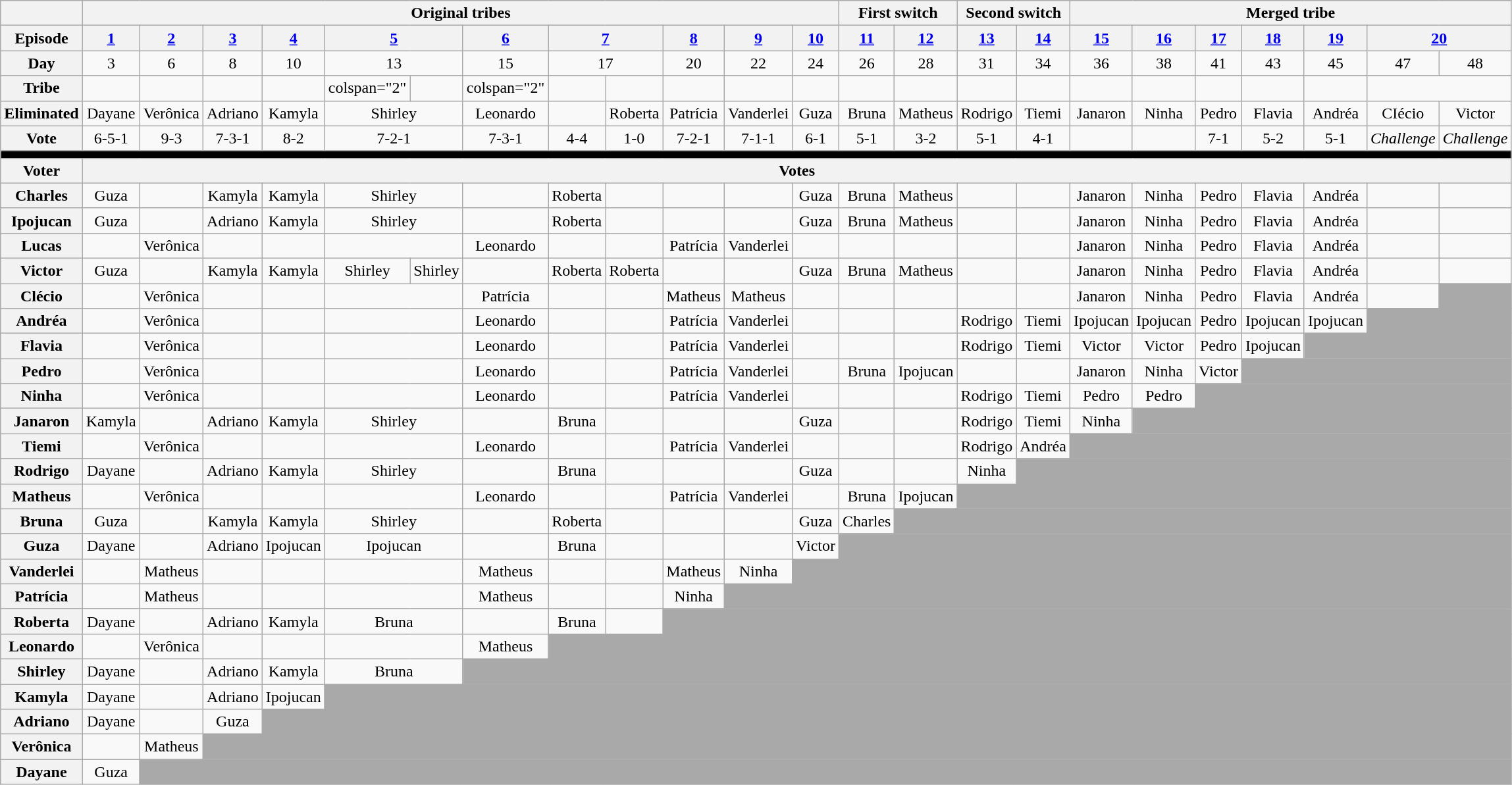<table class="wikitable" style="text-align:center">
<tr>
<th></th>
<th colspan="12">Original tribes</th>
<th colspan="2">First switch</th>
<th colspan="2">Second switch</th>
<th colspan="7">Merged tribe</th>
</tr>
<tr>
<th>Episode</th>
<th><a href='#'>1</a></th>
<th><a href='#'>2</a></th>
<th><a href='#'>3</a></th>
<th><a href='#'>4</a></th>
<th colspan="2"><a href='#'>5</a></th>
<th><a href='#'>6</a></th>
<th colspan="2"><a href='#'>7</a></th>
<th><a href='#'>8</a></th>
<th><a href='#'>9</a></th>
<th><a href='#'>10</a></th>
<th><a href='#'>11</a></th>
<th><a href='#'>12</a></th>
<th><a href='#'>13</a></th>
<th><a href='#'>14</a></th>
<th><a href='#'>15</a></th>
<th><a href='#'>16</a></th>
<th><a href='#'>17</a></th>
<th><a href='#'>18</a></th>
<th><a href='#'>19</a></th>
<th colspan="2"><a href='#'>20</a></th>
</tr>
<tr>
<th>Day</th>
<td>3</td>
<td>6</td>
<td>8</td>
<td>10</td>
<td colspan="2">13</td>
<td>15</td>
<td colspan="2">17</td>
<td>20</td>
<td>22</td>
<td>24</td>
<td>26</td>
<td>28</td>
<td>31</td>
<td>34</td>
<td>36</td>
<td>38</td>
<td>41</td>
<td>43</td>
<td>45</td>
<td>47</td>
<td>48</td>
</tr>
<tr>
<th>Tribe</th>
<td></td>
<td></td>
<td></td>
<td></td>
<td>colspan="2" </td>
<td></td>
<td>colspan="2" </td>
<td></td>
<td></td>
<td></td>
<td></td>
<td></td>
<td></td>
<td></td>
<td></td>
<td></td>
<td></td>
<td></td>
<td></td>
<td></td>
<td></td>
</tr>
<tr>
<th>Eliminated</th>
<td>Dayane</td>
<td>Verônica</td>
<td>Adriano</td>
<td>Kamyla</td>
<td colspan="2">Shirley</td>
<td>Leonardo</td>
<td></td>
<td>Roberta</td>
<td>Patrícia</td>
<td>Vanderlei</td>
<td>Guza</td>
<td>Bruna</td>
<td>Matheus</td>
<td>Rodrigo</td>
<td>Tiemi</td>
<td>Janaron</td>
<td>Ninha</td>
<td>Pedro</td>
<td>Flavia</td>
<td>Andréa</td>
<td>CIécio</td>
<td>Victor</td>
</tr>
<tr>
<th>Vote</th>
<td>6-5-1</td>
<td>9-3</td>
<td>7-3-1</td>
<td>8-2</td>
<td colspan="2">7-2-1</td>
<td>7-3-1</td>
<td>4-4</td>
<td>1-0</td>
<td>7-2-1</td>
<td>7-1-1</td>
<td>6-1</td>
<td>5-1</td>
<td>3-2</td>
<td>5-1</td>
<td>4-1</td>
<td></td>
<td></td>
<td>7-1</td>
<td>5-2</td>
<td>5-1</td>
<td><em>Challenge</em></td>
<td><em>Challenge</em></td>
</tr>
<tr>
<td colspan="24" bgcolor="black"></td>
</tr>
<tr>
<th>Voter</th>
<th colspan="23">Votes</th>
</tr>
<tr>
<th>Charles</th>
<td>Guza</td>
<td></td>
<td>Kamyla</td>
<td>Kamyla</td>
<td colspan="2">Shirley</td>
<td></td>
<td>Roberta</td>
<td></td>
<td></td>
<td></td>
<td>Guza</td>
<td>Bruna</td>
<td>Matheus</td>
<td></td>
<td></td>
<td>Janaron</td>
<td>Ninha</td>
<td>Pedro</td>
<td>Flavia</td>
<td>Andréa</td>
<td></td>
<td></td>
</tr>
<tr>
<th>Ipojucan</th>
<td>Guza</td>
<td></td>
<td>Adriano</td>
<td>Kamyla</td>
<td colspan="2">Shirley</td>
<td></td>
<td>Roberta</td>
<td></td>
<td></td>
<td></td>
<td>Guza</td>
<td>Bruna</td>
<td>Matheus</td>
<td></td>
<td></td>
<td>Janaron</td>
<td>Ninha</td>
<td>Pedro</td>
<td>Flavia</td>
<td>Andréa</td>
<td></td>
<td></td>
</tr>
<tr>
<th>Lucas</th>
<td></td>
<td>Verônica</td>
<td></td>
<td></td>
<td colspan="2"></td>
<td>Leonardo</td>
<td></td>
<td></td>
<td>Patrícia</td>
<td>Vanderlei</td>
<td></td>
<td></td>
<td></td>
<td></td>
<td></td>
<td>Janaron</td>
<td>Ninha</td>
<td>Pedro</td>
<td>Flavia</td>
<td>Andréa</td>
<td></td>
<td></td>
</tr>
<tr>
<th>Victor</th>
<td>Guza</td>
<td></td>
<td>Kamyla</td>
<td>Kamyla</td>
<td>Shirley</td>
<td>Shirley</td>
<td></td>
<td>Roberta</td>
<td>Roberta</td>
<td></td>
<td></td>
<td>Guza</td>
<td>Bruna</td>
<td>Matheus</td>
<td></td>
<td></td>
<td>Janaron</td>
<td>Ninha</td>
<td>Pedro</td>
<td>Flavia</td>
<td>Andréa</td>
<td></td>
<td></td>
</tr>
<tr>
<th>Clécio</th>
<td></td>
<td>Verônica</td>
<td></td>
<td></td>
<td colspan="2"></td>
<td>Patrícia</td>
<td></td>
<td></td>
<td>Matheus</td>
<td>Matheus</td>
<td></td>
<td></td>
<td></td>
<td></td>
<td></td>
<td>Janaron</td>
<td>Ninha</td>
<td>Pedro</td>
<td>Flavia</td>
<td>Andréa</td>
<td></td>
<td bgcolor="darkgrey"></td>
</tr>
<tr>
<th>Andréa</th>
<td></td>
<td>Verônica</td>
<td></td>
<td></td>
<td colspan="2"></td>
<td>Leonardo</td>
<td></td>
<td></td>
<td>Patrícia</td>
<td>Vanderlei</td>
<td></td>
<td></td>
<td></td>
<td>Rodrigo</td>
<td>Tiemi</td>
<td>Ipojucan</td>
<td>Ipojucan</td>
<td>Pedro</td>
<td>Ipojucan</td>
<td>Ipojucan</td>
<td colspan="2" bgcolor="darkgrey"></td>
</tr>
<tr>
<th>Flavia</th>
<td></td>
<td>Verônica</td>
<td></td>
<td></td>
<td colspan="2"></td>
<td>Leonardo</td>
<td></td>
<td></td>
<td>Patrícia</td>
<td>Vanderlei</td>
<td></td>
<td></td>
<td></td>
<td>Rodrigo</td>
<td>Tiemi</td>
<td>Victor</td>
<td>Victor</td>
<td>Pedro</td>
<td>Ipojucan</td>
<td colspan="3" bgcolor="darkgrey"></td>
</tr>
<tr>
<th>Pedro</th>
<td></td>
<td>Verônica</td>
<td></td>
<td></td>
<td colspan="2"></td>
<td>Leonardo</td>
<td></td>
<td></td>
<td>Patrícia</td>
<td>Vanderlei</td>
<td></td>
<td>Bruna</td>
<td>Ipojucan</td>
<td></td>
<td></td>
<td>Janaron</td>
<td>Ninha</td>
<td>Victor</td>
<td colspan="4" bgcolor="darkgrey"></td>
</tr>
<tr>
<th>Ninha</th>
<td></td>
<td>Verônica</td>
<td></td>
<td></td>
<td colspan="2"></td>
<td>Leonardo</td>
<td></td>
<td></td>
<td>Patrícia</td>
<td>Vanderlei</td>
<td></td>
<td></td>
<td></td>
<td>Rodrigo</td>
<td>Tiemi</td>
<td>Pedro</td>
<td>Pedro</td>
<td colspan="5" bgcolor="darkgrey"></td>
</tr>
<tr>
<th>Janaron</th>
<td>Kamyla</td>
<td></td>
<td>Adriano</td>
<td>Kamyla</td>
<td colspan="2">Shirley</td>
<td></td>
<td>Bruna</td>
<td></td>
<td></td>
<td></td>
<td>Guza</td>
<td></td>
<td></td>
<td>Rodrigo</td>
<td>Tiemi</td>
<td>Ninha</td>
<td colspan="6" bgcolor="darkgrey"></td>
</tr>
<tr>
<th>Tiemi</th>
<td></td>
<td>Verônica</td>
<td></td>
<td></td>
<td colspan="2"></td>
<td>Leonardo</td>
<td></td>
<td></td>
<td>Patrícia</td>
<td>Vanderlei</td>
<td></td>
<td></td>
<td></td>
<td>Rodrigo</td>
<td>Andréa</td>
<td colspan="7" bgcolor="darkgrey"></td>
</tr>
<tr>
<th>Rodrigo</th>
<td>Dayane</td>
<td></td>
<td>Adriano</td>
<td>Kamyla</td>
<td colspan="2">Shirley</td>
<td></td>
<td>Bruna</td>
<td></td>
<td></td>
<td></td>
<td>Guza</td>
<td></td>
<td></td>
<td>Ninha</td>
<td bgcolor="darkgrey" colspan="8"></td>
</tr>
<tr>
<th>Matheus</th>
<td></td>
<td>Verônica</td>
<td></td>
<td></td>
<td colspan="2"></td>
<td>Leonardo</td>
<td></td>
<td></td>
<td>Patrícia</td>
<td>Vanderlei</td>
<td></td>
<td>Bruna</td>
<td>Ipojucan</td>
<td colspan="9" bgcolor="darkgrey"></td>
</tr>
<tr>
<th>Bruna</th>
<td>Guza</td>
<td></td>
<td>Kamyla</td>
<td>Kamyla</td>
<td colspan="2">Shirley</td>
<td></td>
<td>Roberta</td>
<td></td>
<td></td>
<td></td>
<td>Guza</td>
<td>Charles</td>
<td bgcolor="darkgrey" colspan="10"></td>
</tr>
<tr>
<th>Guza</th>
<td>Dayane</td>
<td></td>
<td>Adriano</td>
<td>Ipojucan</td>
<td colspan="2">Ipojucan</td>
<td></td>
<td>Bruna</td>
<td></td>
<td></td>
<td></td>
<td>Victor</td>
<td bgcolor="darkgrey" colspan="11"></td>
</tr>
<tr>
<th>Vanderlei</th>
<td></td>
<td>Matheus</td>
<td></td>
<td></td>
<td colspan="2"></td>
<td>Matheus</td>
<td></td>
<td></td>
<td>Matheus</td>
<td>Ninha</td>
<td colspan="12" bgcolor="darkgrey"></td>
</tr>
<tr>
<th>Patrícia</th>
<td></td>
<td>Matheus</td>
<td></td>
<td></td>
<td colspan="2"></td>
<td>Matheus</td>
<td></td>
<td></td>
<td>Ninha</td>
<td colspan="13" bgcolor="darkgrey"></td>
</tr>
<tr>
<th>Roberta</th>
<td>Dayane</td>
<td></td>
<td>Adriano</td>
<td>Kamyla</td>
<td colspan="2">Bruna</td>
<td></td>
<td>Bruna</td>
<td></td>
<td bgcolor="darkgrey" colspan="14"></td>
</tr>
<tr>
<th>Leonardo</th>
<td></td>
<td>Verônica</td>
<td></td>
<td></td>
<td colspan="2"></td>
<td>Matheus</td>
<td colspan="16" bgcolor="darkgrey"></td>
</tr>
<tr>
<th>Shirley</th>
<td>Dayane</td>
<td></td>
<td>Adriano</td>
<td>Kamyla</td>
<td colspan="2">Bruna</td>
<td colspan="17" bgcolor="darkgrey"></td>
</tr>
<tr>
<th>Kamyla</th>
<td>Dayane</td>
<td></td>
<td>Adriano</td>
<td>Ipojucan</td>
<td colspan="19" bgcolor="darkgrey"></td>
</tr>
<tr>
<th>Adriano</th>
<td>Dayane</td>
<td></td>
<td>Guza</td>
<td colspan="20" bgcolor="darkgrey"></td>
</tr>
<tr>
<th>Verônica</th>
<td></td>
<td>Matheus</td>
<td colspan="21" bgcolor="darkgrey"></td>
</tr>
<tr>
<th>Dayane</th>
<td>Guza</td>
<td colspan="22" bgcolor="darkgrey"></td>
</tr>
</table>
